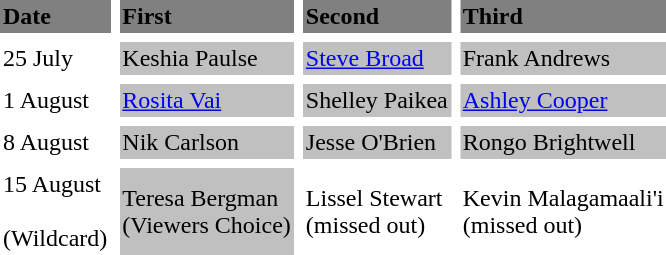<table cellpadding=2 cellspacing=6>
<tr bgcolor=#808080>
<td><strong>Date</strong></td>
<td><strong>First</strong></td>
<td><strong>Second</strong></td>
<td><strong>Third</strong></td>
</tr>
<tr>
<td>25 July</td>
<td bgcolor="#C0C0C0">Keshia Paulse</td>
<td bgcolor="#C0C0C0"><a href='#'>Steve Broad</a></td>
<td bgcolor="#C0C0C0">Frank Andrews</td>
</tr>
<tr>
<td>1 August</td>
<td bgcolor="#C0C0C0"><a href='#'>Rosita Vai</a></td>
<td bgcolor="#C0C0C0">Shelley Paikea</td>
<td bgcolor="#C0C0C0"><a href='#'>Ashley Cooper</a></td>
</tr>
<tr>
<td>8 August</td>
<td bgcolor="#C0C0C0">Nik Carlson</td>
<td bgcolor="#C0C0C0">Jesse O'Brien</td>
<td bgcolor="#C0C0C0">Rongo Brightwell</td>
</tr>
<tr>
<td>15 August<br><br>(Wildcard)</td>
<td bgcolor="#C0C0C0">Teresa Bergman<br>(Viewers Choice)</td>
<td>Lissel Stewart<br>(missed out)</td>
<td>Kevin Malagamaali'i<br>(missed out)</td>
</tr>
</table>
